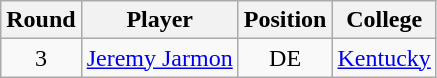<table class="wikitable sortable sortable"  style="text-align:center;">
<tr>
<th>Round</th>
<th>Player</th>
<th>Position</th>
<th>College</th>
</tr>
<tr>
<td>3</td>
<td><a href='#'>Jeremy Jarmon</a></td>
<td>DE</td>
<td><a href='#'>Kentucky</a></td>
</tr>
</table>
